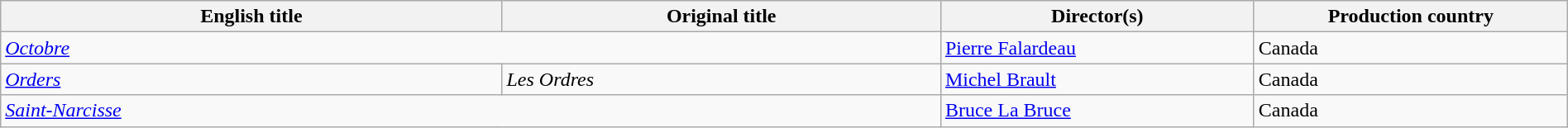<table class="wikitable" width=100%>
<tr>
<th scope="col" width="32%">English title</th>
<th scope="col" width="28%">Original title</th>
<th scope="col" width="20%">Director(s)</th>
<th scope="col" width="20%">Production country</th>
</tr>
<tr>
<td colspan=2><em><a href='#'>Octobre</a></em></td>
<td><a href='#'>Pierre Falardeau</a></td>
<td>Canada</td>
</tr>
<tr>
<td><em><a href='#'>Orders</a></em></td>
<td><em>Les Ordres</em></td>
<td><a href='#'>Michel Brault</a></td>
<td>Canada</td>
</tr>
<tr>
<td colspan=2><em><a href='#'>Saint-Narcisse</a></em></td>
<td><a href='#'>Bruce La Bruce</a></td>
<td>Canada</td>
</tr>
</table>
